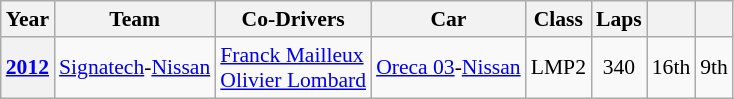<table class="wikitable" style="text-align:center; font-size:90%">
<tr>
<th>Year</th>
<th>Team</th>
<th>Co-Drivers</th>
<th>Car</th>
<th>Class</th>
<th>Laps</th>
<th></th>
<th></th>
</tr>
<tr>
<th><a href='#'>2012</a></th>
<td align="left"> <a href='#'>Signatech</a>-<a href='#'>Nissan</a></td>
<td align="left"> <a href='#'>Franck Mailleux</a><br> <a href='#'>Olivier Lombard</a></td>
<td align="left"><a href='#'>Oreca 03</a>-<a href='#'>Nissan</a></td>
<td>LMP2</td>
<td>340</td>
<td>16th</td>
<td>9th</td>
</tr>
</table>
